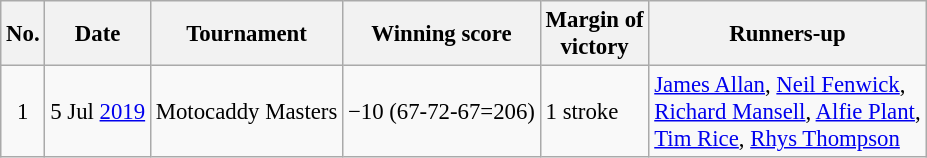<table class="wikitable" style="font-size:95%;">
<tr>
<th>No.</th>
<th>Date</th>
<th>Tournament</th>
<th>Winning score</th>
<th>Margin of<br>victory</th>
<th>Runners-up</th>
</tr>
<tr>
<td align=center>1</td>
<td align=right>5 Jul <a href='#'>2019</a></td>
<td>Motocaddy Masters</td>
<td>−10 (67-72-67=206)</td>
<td>1 stroke</td>
<td> <a href='#'>James Allan</a>,  <a href='#'>Neil Fenwick</a>,<br> <a href='#'>Richard Mansell</a>,  <a href='#'>Alfie Plant</a>,<br> <a href='#'>Tim Rice</a>,  <a href='#'>Rhys Thompson</a></td>
</tr>
</table>
